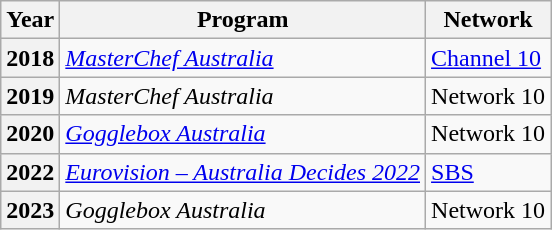<table class="wikitable plainrowheaders">
<tr>
<th>Year</th>
<th>Program</th>
<th>Network</th>
</tr>
<tr>
<th scope="row">2018</th>
<td><em><a href='#'>MasterChef Australia</a></em></td>
<td><a href='#'>Channel 10</a></td>
</tr>
<tr>
<th scope="row">2019</th>
<td><em>MasterChef Australia</em></td>
<td>Network 10</td>
</tr>
<tr>
<th scope="row">2020</th>
<td><em><a href='#'>Gogglebox Australia</a></em></td>
<td>Network 10</td>
</tr>
<tr>
<th scope="row">2022</th>
<td><em><a href='#'>Eurovision – Australia Decides 2022</a></em></td>
<td><a href='#'>SBS</a></td>
</tr>
<tr>
<th scope="row">2023</th>
<td><em>Gogglebox Australia</em></td>
<td>Network 10</td>
</tr>
</table>
